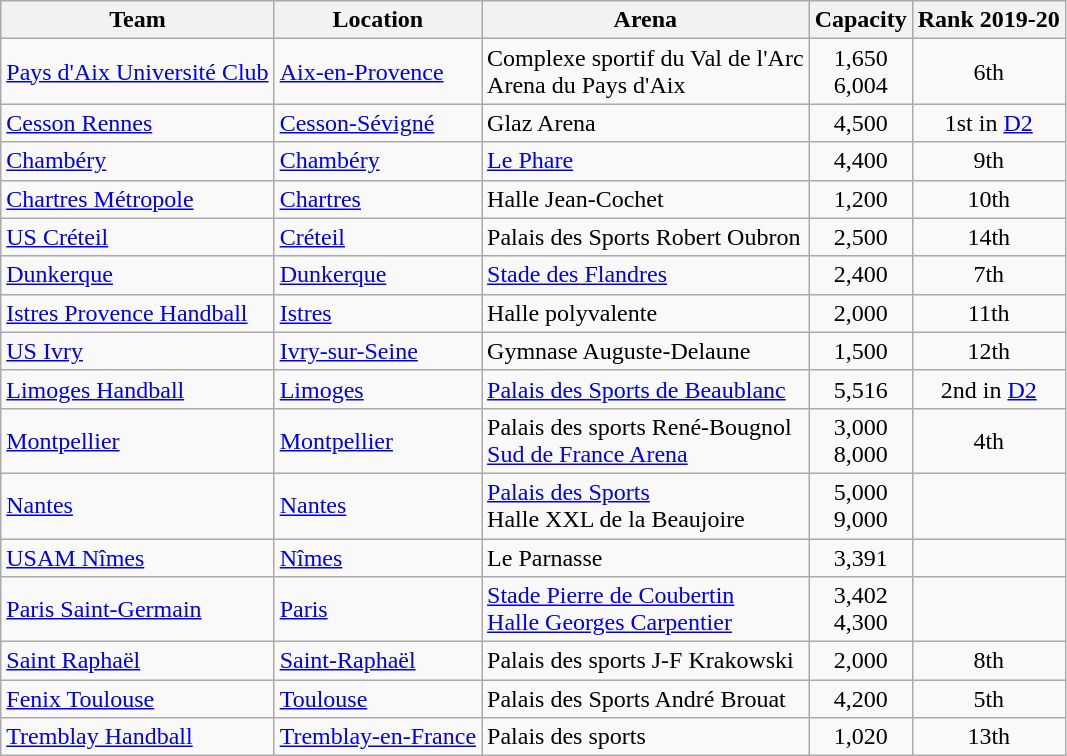<table class="wikitable sortable" style="text-align: left;">
<tr>
<th>Team</th>
<th>Location</th>
<th>Arena</th>
<th>Capacity</th>
<th>Rank 2019-20</th>
</tr>
<tr>
<td><a href='#'>Pays d'Aix Université Club</a></td>
<td><a href='#'>Aix-en-Provence</a></td>
<td>Complexe sportif du Val de l'Arc<br>Arena du Pays d'Aix</td>
<td align="center">1,650<br>6,004</td>
<td align="center">6th</td>
</tr>
<tr>
<td><a href='#'>Cesson Rennes</a></td>
<td><a href='#'>Cesson-Sévigné</a></td>
<td>Glaz Arena</td>
<td align="center">4,500</td>
<td align="center"> 1st in <a href='#'>D2</a></td>
</tr>
<tr>
<td><a href='#'>Chambéry</a></td>
<td><a href='#'>Chambéry</a></td>
<td><a href='#'>Le Phare</a></td>
<td align="center">4,400</td>
<td align="center">9th</td>
</tr>
<tr>
<td><a href='#'>Chartres Métropole</a></td>
<td><a href='#'>Chartres</a></td>
<td>Halle Jean-Cochet</td>
<td align="center">1,200</td>
<td align="center">10th</td>
</tr>
<tr>
<td><a href='#'>US Créteil</a></td>
<td><a href='#'>Créteil</a></td>
<td>Palais des Sports Robert Oubron</td>
<td align="center">2,500</td>
<td align="center">14th</td>
</tr>
<tr>
<td><a href='#'>Dunkerque</a></td>
<td><a href='#'>Dunkerque</a></td>
<td><a href='#'>Stade des Flandres</a></td>
<td align="center">2,400</td>
<td align="center">7th</td>
</tr>
<tr>
<td><a href='#'>Istres Provence Handball</a></td>
<td><a href='#'>Istres</a></td>
<td>Halle polyvalente</td>
<td align="center">2,000</td>
<td align="center">11th</td>
</tr>
<tr>
<td><a href='#'>US Ivry</a></td>
<td><a href='#'>Ivry-sur-Seine</a></td>
<td>Gymnase Auguste-Delaune</td>
<td align="center">1,500</td>
<td align="center">12th</td>
</tr>
<tr>
<td><a href='#'>Limoges Handball</a></td>
<td><a href='#'>Limoges</a></td>
<td><a href='#'>Palais des Sports de Beaublanc</a></td>
<td align="center">5,516</td>
<td align="center"> 2nd in <a href='#'>D2</a></td>
</tr>
<tr>
<td><a href='#'>Montpellier</a></td>
<td><a href='#'>Montpellier</a></td>
<td>Palais des sports René-Bougnol<br><a href='#'>Sud de France Arena</a></td>
<td align="center">3,000 <br> 8,000</td>
<td align="center">4th</td>
</tr>
<tr>
<td><a href='#'>Nantes</a></td>
<td><a href='#'>Nantes</a></td>
<td><a href='#'>Palais des Sports</a><br>Halle XXL de la Beaujoire</td>
<td align="center">5,000 <br> 9,000</td>
<td align="center"></td>
</tr>
<tr>
<td><a href='#'>USAM Nîmes</a></td>
<td><a href='#'>Nîmes</a></td>
<td>Le Parnasse</td>
<td align="center">3,391</td>
<td align="center"></td>
</tr>
<tr>
<td><a href='#'>Paris Saint-Germain</a></td>
<td><a href='#'>Paris</a></td>
<td><a href='#'>Stade Pierre de Coubertin</a><br><a href='#'>Halle Georges Carpentier</a></td>
<td align="center">3,402 <br> 4,300</td>
<td align="center"></td>
</tr>
<tr>
<td><a href='#'>Saint Raphaël</a></td>
<td><a href='#'>Saint-Raphaël</a></td>
<td>Palais des sports J-F Krakowski</td>
<td align="center">2,000</td>
<td align="center">8th</td>
</tr>
<tr>
<td><a href='#'>Fenix Toulouse</a></td>
<td><a href='#'>Toulouse</a></td>
<td>Palais des Sports André Brouat</td>
<td align="center">4,200</td>
<td align="center">5th</td>
</tr>
<tr>
<td><a href='#'>Tremblay Handball</a></td>
<td><a href='#'>Tremblay-en-France</a></td>
<td>Palais des sports</td>
<td align="center">1,020</td>
<td align="center">13th</td>
</tr>
</table>
